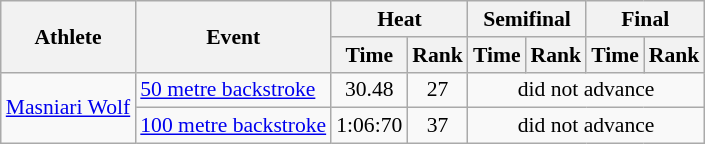<table class="wikitable" style="font-size:90%;">
<tr>
<th rowspan="2">Athlete</th>
<th rowspan="2">Event</th>
<th colspan="2">Heat</th>
<th colspan="2">Semifinal</th>
<th colspan="2">Final</th>
</tr>
<tr>
<th>Time</th>
<th>Rank</th>
<th>Time</th>
<th>Rank</th>
<th>Time</th>
<th>Rank</th>
</tr>
<tr align="center">
<td rowspan="2" align="left"><a href='#'>Masniari Wolf</a></td>
<td align="left"><a href='#'>50 metre backstroke</a></td>
<td>30.48</td>
<td>27</td>
<td colspan=4>did not advance</td>
</tr>
<tr align="center">
<td align="left"><a href='#'>100 metre backstroke</a></td>
<td>1:06:70</td>
<td>37</td>
<td colspan=4>did not advance</td>
</tr>
</table>
